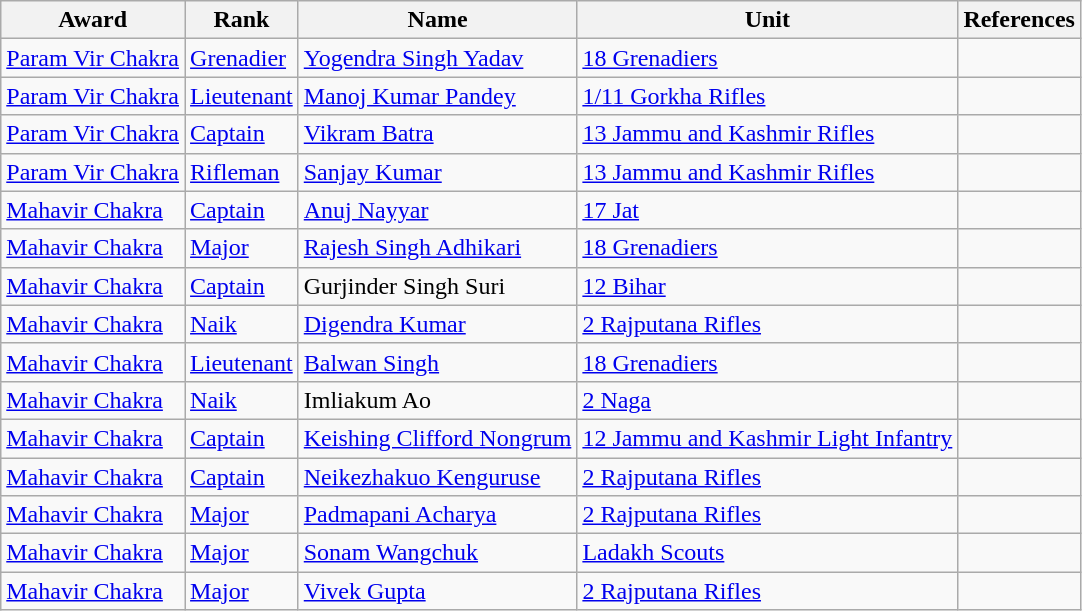<table class="wikitable sortable">
<tr>
<th scope="col">Award</th>
<th scope="col">Rank</th>
<th scope="col">Name</th>
<th scope="col">Unit</th>
<th scope="col">References</th>
</tr>
<tr>
<td><a href='#'>Param Vir Chakra</a></td>
<td><a href='#'>Grenadier</a></td>
<td><a href='#'>Yogendra Singh Yadav</a></td>
<td><a href='#'>18 Grenadiers</a></td>
<td></td>
</tr>
<tr>
<td><a href='#'>Param Vir Chakra</a></td>
<td><a href='#'>Lieutenant</a></td>
<td><a href='#'>Manoj Kumar Pandey</a></td>
<td><a href='#'>1/11 Gorkha Rifles</a></td>
<td></td>
</tr>
<tr>
<td><a href='#'>Param Vir Chakra</a></td>
<td><a href='#'>Captain</a></td>
<td><a href='#'>Vikram Batra</a></td>
<td><a href='#'>13 Jammu and Kashmir Rifles</a></td>
<td></td>
</tr>
<tr>
<td><a href='#'>Param Vir Chakra</a></td>
<td><a href='#'>Rifleman</a></td>
<td><a href='#'>Sanjay Kumar</a></td>
<td><a href='#'>13 Jammu and Kashmir Rifles</a></td>
<td></td>
</tr>
<tr>
<td><a href='#'>Mahavir Chakra</a></td>
<td><a href='#'>Captain</a></td>
<td><a href='#'>Anuj Nayyar</a></td>
<td><a href='#'>17 Jat</a></td>
<td></td>
</tr>
<tr>
<td><a href='#'>Mahavir Chakra</a></td>
<td><a href='#'>Major</a></td>
<td><a href='#'>Rajesh Singh Adhikari</a></td>
<td><a href='#'>18 Grenadiers</a></td>
<td></td>
</tr>
<tr>
<td><a href='#'>Mahavir Chakra</a></td>
<td><a href='#'>Captain</a></td>
<td>Gurjinder Singh Suri</td>
<td><a href='#'>12 Bihar</a></td>
<td></td>
</tr>
<tr>
<td><a href='#'>Mahavir Chakra</a></td>
<td><a href='#'>Naik</a></td>
<td><a href='#'>Digendra Kumar</a></td>
<td><a href='#'>2 Rajputana Rifles</a></td>
<td></td>
</tr>
<tr>
<td><a href='#'>Mahavir Chakra</a></td>
<td><a href='#'>Lieutenant</a></td>
<td><a href='#'>Balwan Singh</a></td>
<td><a href='#'>18 Grenadiers</a></td>
<td></td>
</tr>
<tr>
<td><a href='#'>Mahavir Chakra</a></td>
<td><a href='#'>Naik</a></td>
<td>Imliakum Ao</td>
<td><a href='#'>2 Naga</a></td>
<td></td>
</tr>
<tr>
<td><a href='#'>Mahavir Chakra</a></td>
<td><a href='#'>Captain</a></td>
<td><a href='#'>Keishing Clifford Nongrum</a></td>
<td><a href='#'>12 Jammu and Kashmir Light Infantry</a></td>
<td></td>
</tr>
<tr>
<td><a href='#'>Mahavir Chakra</a></td>
<td><a href='#'>Captain</a></td>
<td><a href='#'>Neikezhakuo Kenguruse</a></td>
<td><a href='#'>2 Rajputana Rifles</a></td>
<td></td>
</tr>
<tr>
<td><a href='#'>Mahavir Chakra</a></td>
<td><a href='#'>Major</a></td>
<td><a href='#'>Padmapani Acharya</a></td>
<td><a href='#'>2 Rajputana Rifles</a></td>
<td></td>
</tr>
<tr>
<td><a href='#'>Mahavir Chakra</a></td>
<td><a href='#'>Major</a></td>
<td><a href='#'>Sonam Wangchuk</a></td>
<td><a href='#'>Ladakh Scouts</a></td>
<td></td>
</tr>
<tr>
<td><a href='#'>Mahavir Chakra</a></td>
<td><a href='#'>Major</a></td>
<td><a href='#'>Vivek Gupta</a></td>
<td><a href='#'>2 Rajputana Rifles</a></td>
<td></td>
</tr>
</table>
